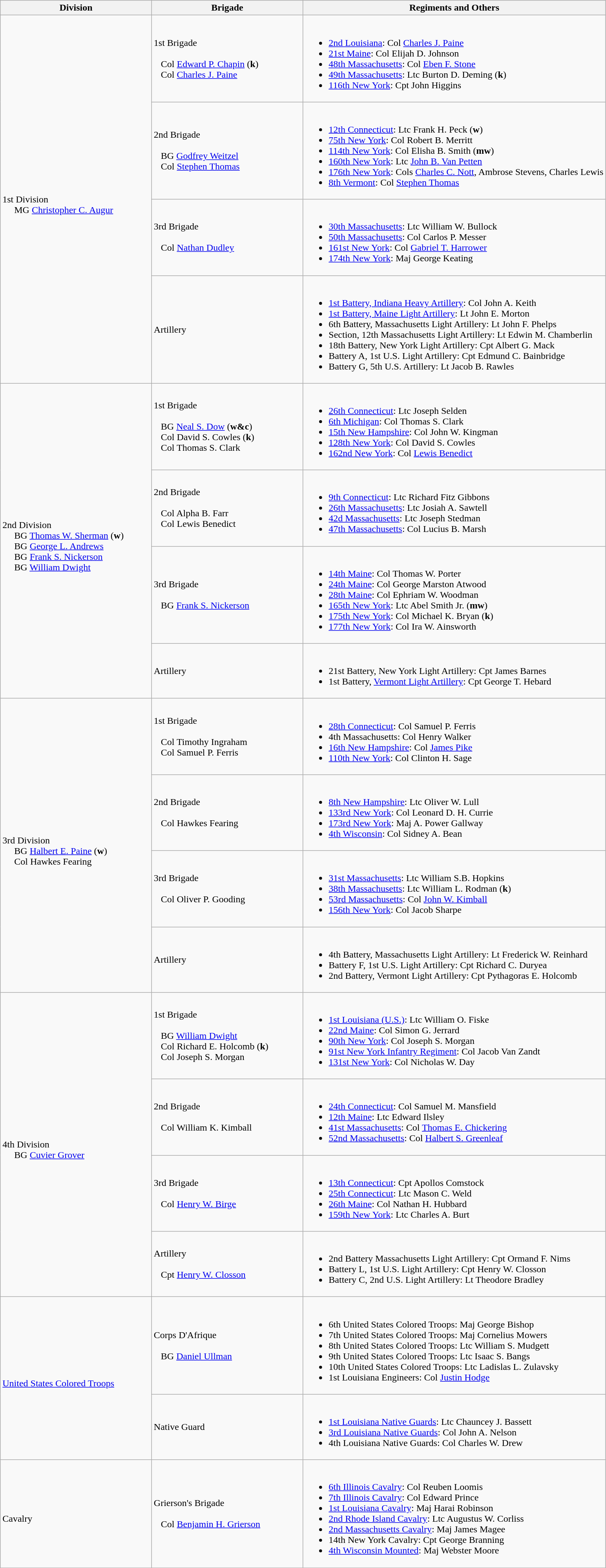<table class="wikitable">
<tr>
<th width=25%>Division</th>
<th width=25%>Brigade</th>
<th>Regiments and Others</th>
</tr>
<tr>
<td rowspan=4><br>1st Division
<br>    
MG <a href='#'>Christopher C. Augur</a></td>
<td>1st Brigade<br><br>  
Col <a href='#'>Edward P. Chapin</a> (<strong>k</strong>)
<br>  
Col <a href='#'>Charles J. Paine</a></td>
<td><br><ul><li><a href='#'>2nd Louisiana</a>: Col <a href='#'>Charles J. Paine</a></li><li><a href='#'>21st Maine</a>: Col Elijah D. Johnson</li><li><a href='#'>48th Massachusetts</a>: Col <a href='#'>Eben F. Stone</a></li><li><a href='#'>49th Massachusetts</a>: Ltc Burton D. Deming (<strong>k</strong>)</li><li><a href='#'>116th New York</a>: Cpt John Higgins</li></ul></td>
</tr>
<tr>
<td>2nd Brigade<br><br>  
BG <a href='#'>Godfrey Weitzel</a>
<br>  
Col <a href='#'>Stephen Thomas</a></td>
<td><br><ul><li><a href='#'>12th Connecticut</a>: Ltc Frank H. Peck (<strong>w</strong>)</li><li><a href='#'>75th New York</a>: Col Robert B. Merritt</li><li><a href='#'>114th New York</a>: Col Elisha B. Smith (<strong>mw</strong>)</li><li><a href='#'>160th New York</a>: Ltc <a href='#'>John B. Van Petten</a></li><li><a href='#'>176th New York</a>: Cols <a href='#'>Charles C. Nott</a>, Ambrose Stevens, Charles Lewis</li><li><a href='#'>8th Vermont</a>: Col <a href='#'>Stephen Thomas</a></li></ul></td>
</tr>
<tr>
<td>3rd Brigade<br><br>  
Col <a href='#'>Nathan Dudley</a></td>
<td><br><ul><li><a href='#'>30th Massachusetts</a>: Ltc William W. Bullock</li><li><a href='#'>50th Massachusetts</a>: Col Carlos P. Messer</li><li><a href='#'>161st New York</a>: Col <a href='#'>Gabriel T. Harrower</a></li><li><a href='#'>174th New York</a>: Maj George Keating</li></ul></td>
</tr>
<tr>
<td>Artillery</td>
<td><br><ul><li><a href='#'>1st Battery, Indiana Heavy Artillery</a>: Col John A. Keith</li><li><a href='#'>1st Battery, Maine Light Artillery</a>: Lt John E. Morton</li><li>6th Battery, Massachusetts Light Artillery: Lt John F. Phelps</li><li>Section, 12th Massachusetts Light Artillery: Lt Edwin M. Chamberlin</li><li>18th Battery, New York Light Artillery: Cpt Albert G. Mack</li><li>Battery A, 1st U.S. Light Artillery: Cpt Edmund C. Bainbridge</li><li>Battery G, 5th U.S. Artillery: Lt Jacob B. Rawles</li></ul></td>
</tr>
<tr>
<td rowspan=4><br>2nd Division
<br>    
BG <a href='#'>Thomas W. Sherman</a> (<strong>w</strong>)
<br>    
BG <a href='#'>George L. Andrews</a>
<br>    
BG <a href='#'>Frank S. Nickerson</a>
<br>    
BG <a href='#'>William Dwight</a></td>
<td>1st Brigade<br><br>  
BG <a href='#'>Neal S. Dow</a> (<strong>w&c</strong>)
<br>  
Col David S. Cowles (<strong>k</strong>)
<br>  
Col Thomas S. Clark</td>
<td><br><ul><li><a href='#'>26th Connecticut</a>: Ltc Joseph Selden</li><li><a href='#'>6th Michigan</a>: Col Thomas S. Clark</li><li><a href='#'>15th New Hampshire</a>: Col John W. Kingman</li><li><a href='#'>128th New York</a>: Col David S. Cowles</li><li><a href='#'>162nd New York</a>: Col <a href='#'>Lewis Benedict</a></li></ul></td>
</tr>
<tr>
<td>2nd Brigade<br><br>  
Col Alpha B. Farr
<br>  
Col Lewis Benedict</td>
<td><br><ul><li><a href='#'>9th Connecticut</a>: Ltc Richard Fitz Gibbons</li><li><a href='#'>26th Massachusetts</a>: Ltc Josiah A. Sawtell</li><li><a href='#'>42d Massachusetts</a>: Ltc Joseph Stedman</li><li><a href='#'>47th Massachusetts</a>: Col Lucius B. Marsh</li></ul></td>
</tr>
<tr>
<td>3rd Brigade<br><br>  
BG <a href='#'>Frank S. Nickerson</a></td>
<td><br><ul><li><a href='#'>14th Maine</a>: Col Thomas W. Porter</li><li><a href='#'>24th Maine</a>: Col George Marston Atwood</li><li><a href='#'>28th Maine</a>: Col Ephriam W. Woodman</li><li><a href='#'>165th New York</a>: Ltc Abel Smith Jr. (<strong>mw</strong>)</li><li><a href='#'>175th New York</a>: Col Michael K. Bryan (<strong>k</strong>)</li><li><a href='#'>177th New York</a>: Col Ira W. Ainsworth</li></ul></td>
</tr>
<tr>
<td>Artillery</td>
<td><br><ul><li>21st Battery, New York Light Artillery: Cpt James Barnes</li><li>1st Battery, <a href='#'>Vermont Light Artillery</a>: Cpt George T. Hebard</li></ul></td>
</tr>
<tr>
<td rowspan=4><br>3rd Division
<br>    
BG <a href='#'>Halbert E. Paine</a> (<strong>w</strong>)
<br>    
Col Hawkes Fearing</td>
<td>1st Brigade<br><br>  
Col Timothy Ingraham
<br>  
Col Samuel P. Ferris</td>
<td><br><ul><li><a href='#'>28th Connecticut</a>: Col Samuel P. Ferris</li><li>4th Massachusetts: Col Henry Walker</li><li><a href='#'>16th New Hampshire</a>: Col <a href='#'>James Pike</a></li><li><a href='#'>110th New York</a>: Col Clinton H. Sage</li></ul></td>
</tr>
<tr>
<td>2nd Brigade<br><br>  
Col Hawkes Fearing</td>
<td><br><ul><li><a href='#'>8th New Hampshire</a>: Ltc Oliver W. Lull</li><li><a href='#'>133rd New York</a>: Col Leonard D. H. Currie</li><li><a href='#'>173rd New York</a>: Maj A. Power Gallway</li><li><a href='#'>4th Wisconsin</a>: Col Sidney A. Bean</li></ul></td>
</tr>
<tr>
<td>3rd Brigade<br><br>  
Col Oliver P. Gooding</td>
<td><br><ul><li><a href='#'>31st Massachusetts</a>: Ltc William S.B. Hopkins</li><li><a href='#'>38th Massachusetts</a>: Ltc William L. Rodman (<strong>k</strong>)</li><li><a href='#'>53rd Massachusetts</a>: Col <a href='#'>John W. Kimball</a></li><li><a href='#'>156th New York</a>: Col Jacob Sharpe</li></ul></td>
</tr>
<tr>
<td>Artillery</td>
<td><br><ul><li>4th Battery, Massachusetts Light Artillery: Lt Frederick W. Reinhard</li><li>Battery F, 1st U.S. Light Artillery: Cpt Richard C. Duryea</li><li>2nd Battery, Vermont Light Artillery: Cpt Pythagoras E. Holcomb</li></ul></td>
</tr>
<tr>
<td rowspan=4><br>4th Division
<br>    
BG <a href='#'>Cuvier Grover</a></td>
<td>1st Brigade<br><br>  
BG <a href='#'>William Dwight</a>
<br>  
Col Richard E. Holcomb (<strong>k</strong>)
<br>  
Col Joseph S. Morgan</td>
<td><br><ul><li><a href='#'>1st Louisiana (U.S.)</a>: Ltc William O. Fiske</li><li><a href='#'>22nd Maine</a>: Col Simon G. Jerrard</li><li><a href='#'>90th New York</a>: Col Joseph S. Morgan</li><li><a href='#'>91st New York Infantry Regiment</a>: Col Jacob Van Zandt</li><li><a href='#'>131st New York</a>: Col Nicholas W. Day</li></ul></td>
</tr>
<tr>
<td>2nd Brigade<br><br>  
Col William K. Kimball</td>
<td><br><ul><li><a href='#'>24th Connecticut</a>: Col Samuel M. Mansfield</li><li><a href='#'>12th Maine</a>: Ltc Edward Ilsley</li><li><a href='#'>41st Massachusetts</a>: Col <a href='#'>Thomas E. Chickering</a></li><li><a href='#'>52nd Massachusetts</a>: Col <a href='#'>Halbert S. Greenleaf</a></li></ul></td>
</tr>
<tr>
<td>3rd Brigade<br><br>  
Col <a href='#'>Henry W. Birge</a></td>
<td><br><ul><li><a href='#'>13th Connecticut</a>: Cpt Apollos Comstock</li><li><a href='#'>25th Connecticut</a>: Ltc Mason C. Weld</li><li><a href='#'>26th Maine</a>: Col Nathan H. Hubbard</li><li><a href='#'>159th New York</a>: Ltc Charles A. Burt</li></ul></td>
</tr>
<tr>
<td>Artillery<br><br>  
Cpt <a href='#'>Henry W. Closson</a></td>
<td><br><ul><li>2nd Battery Massachusetts Light Artillery: Cpt Ormand F. Nims</li><li>Battery L, 1st U.S. Light Artillery: Cpt Henry W. Closson</li><li>Battery C, 2nd U.S. Light Artillery: Lt Theodore Bradley</li></ul></td>
</tr>
<tr>
<td rowspan=2><br><a href='#'>United States Colored Troops</a></td>
<td>Corps D'Afrique<br><br>  
BG <a href='#'>Daniel Ullman</a></td>
<td><br><ul><li>6th United States Colored Troops: Maj George Bishop</li><li>7th United States Colored Troops: Maj Cornelius Mowers</li><li>8th United States Colored Troops: Ltc William S. Mudgett</li><li>9th United States Colored Troops: Ltc Isaac S. Bangs</li><li>10th United States Colored Troops: Ltc Ladislas L. Zulavsky</li><li>1st Louisiana Engineers: Col <a href='#'>Justin Hodge</a></li></ul></td>
</tr>
<tr>
<td>Native Guard</td>
<td><br><ul><li><a href='#'>1st Louisiana Native Guards</a>: Ltc Chauncey J. Bassett</li><li><a href='#'>3rd Louisiana Native Guards</a>: Col John A. Nelson</li><li>4th Louisiana Native Guards: Col Charles W. Drew</li></ul></td>
</tr>
<tr>
<td rowspan=1><br>Cavalry</td>
<td>Grierson's Brigade<br><br>  
Col <a href='#'>Benjamin H. Grierson</a></td>
<td><br><ul><li><a href='#'>6th Illinois Cavalry</a>: Col Reuben Loomis</li><li><a href='#'>7th Illinois Cavalry</a>: Col Edward Prince</li><li><a href='#'>1st Louisiana Cavalry</a>: Maj Harai Robinson</li><li><a href='#'>2nd Rhode Island Cavalry</a>: Ltc Augustus W. Corliss</li><li><a href='#'>2nd Massachusetts Cavalry</a>: Maj James Magee</li><li>14th New York Cavalry: Cpt George Branning</li><li><a href='#'>4th Wisconsin Mounted</a>: Maj Webster Moore</li></ul></td>
</tr>
</table>
